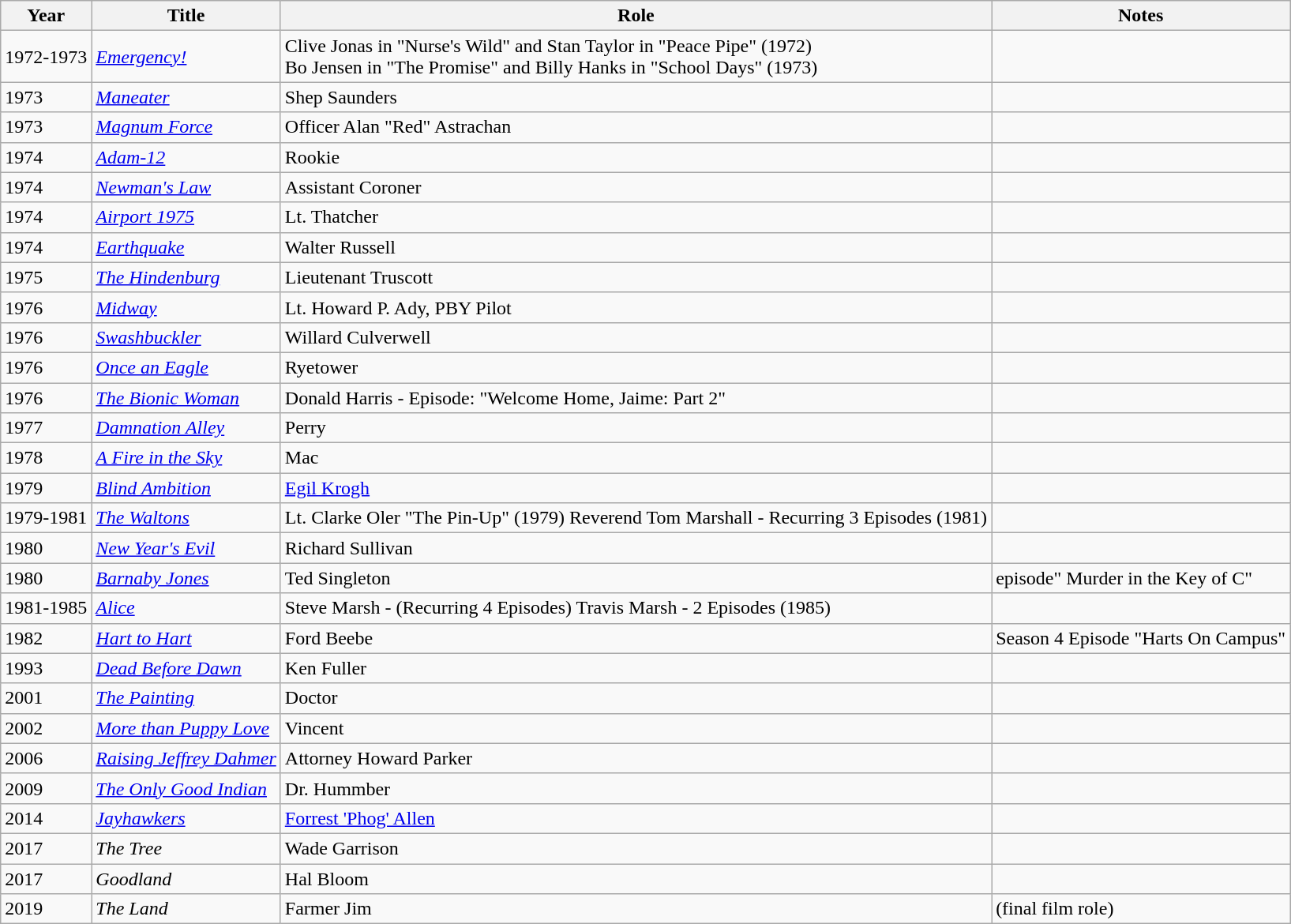<table class="wikitable">
<tr>
<th>Year</th>
<th>Title</th>
<th>Role</th>
<th>Notes</th>
</tr>
<tr>
<td>1972-1973</td>
<td><em><a href='#'>Emergency!</a></em></td>
<td>Clive Jonas in "Nurse's Wild" and Stan Taylor in "Peace Pipe" (1972)<br>Bo Jensen in "The Promise" and Billy Hanks in "School Days" (1973)</td>
<td></td>
</tr>
<tr>
<td>1973</td>
<td><em><a href='#'>Maneater</a></em></td>
<td>Shep Saunders</td>
<td></td>
</tr>
<tr>
<td>1973</td>
<td><em><a href='#'>Magnum Force</a></em></td>
<td>Officer Alan "Red" Astrachan</td>
<td></td>
</tr>
<tr>
<td>1974</td>
<td><em><a href='#'>Adam-12</a></em></td>
<td>Rookie</td>
<td></td>
</tr>
<tr>
<td>1974</td>
<td><em><a href='#'>Newman's Law</a></em></td>
<td>Assistant Coroner</td>
<td></td>
</tr>
<tr>
<td>1974</td>
<td><em><a href='#'>Airport 1975</a></em></td>
<td>Lt. Thatcher</td>
<td></td>
</tr>
<tr>
<td>1974</td>
<td><em><a href='#'>Earthquake</a></em></td>
<td>Walter Russell</td>
<td></td>
</tr>
<tr>
<td>1975</td>
<td><em><a href='#'>The Hindenburg</a></em></td>
<td>Lieutenant Truscott</td>
<td></td>
</tr>
<tr>
<td>1976</td>
<td><em><a href='#'>Midway</a></em></td>
<td>Lt. Howard P. Ady, PBY Pilot</td>
<td></td>
</tr>
<tr>
<td>1976</td>
<td><em><a href='#'>Swashbuckler</a></em></td>
<td>Willard Culverwell</td>
<td></td>
</tr>
<tr>
<td>1976</td>
<td><em><a href='#'>Once an Eagle</a></em></td>
<td>Ryetower</td>
<td></td>
</tr>
<tr>
<td>1976</td>
<td><em><a href='#'>The Bionic Woman</a></em></td>
<td>Donald Harris  - Episode: "Welcome Home, Jaime: Part 2"</td>
<td></td>
</tr>
<tr>
<td>1977</td>
<td><em><a href='#'>Damnation Alley</a></em></td>
<td>Perry</td>
<td></td>
</tr>
<tr>
<td>1978</td>
<td><em><a href='#'>A Fire in the Sky</a></em></td>
<td>Mac</td>
<td></td>
</tr>
<tr>
<td>1979</td>
<td><em><a href='#'>Blind Ambition</a></em></td>
<td><a href='#'>Egil Krogh</a></td>
<td></td>
</tr>
<tr>
<td>1979-1981</td>
<td><em><a href='#'>The Waltons</a></em></td>
<td>Lt. Clarke Oler "The Pin-Up" (1979) Reverend Tom Marshall - Recurring 3 Episodes (1981)</td>
<td></td>
</tr>
<tr>
<td>1980</td>
<td><em><a href='#'>New Year's Evil</a></em></td>
<td>Richard Sullivan</td>
<td></td>
</tr>
<tr>
<td>1980</td>
<td><em><a href='#'>Barnaby Jones</a></em></td>
<td>Ted Singleton</td>
<td>episode" Murder in the Key of C"</td>
</tr>
<tr>
<td>1981-1985</td>
<td><em><a href='#'>Alice</a></em></td>
<td>Steve Marsh - (Recurring 4 Episodes) Travis Marsh - 2 Episodes (1985)</td>
<td></td>
</tr>
<tr>
<td>1982</td>
<td><em><a href='#'>Hart to Hart</a></em></td>
<td>Ford Beebe</td>
<td>Season 4 Episode "Harts On Campus"</td>
</tr>
<tr>
<td>1993</td>
<td><em><a href='#'>Dead Before Dawn</a></em></td>
<td>Ken Fuller</td>
<td></td>
</tr>
<tr>
<td>2001</td>
<td><em><a href='#'>The Painting</a></em></td>
<td>Doctor</td>
<td></td>
</tr>
<tr>
<td>2002</td>
<td><em><a href='#'>More than Puppy Love</a></em></td>
<td>Vincent</td>
<td></td>
</tr>
<tr>
<td>2006</td>
<td><em><a href='#'>Raising Jeffrey Dahmer</a></em></td>
<td>Attorney Howard Parker</td>
<td></td>
</tr>
<tr>
<td>2009</td>
<td><em><a href='#'>The Only Good Indian</a></em></td>
<td>Dr. Hummber</td>
<td></td>
</tr>
<tr>
<td>2014</td>
<td><em><a href='#'>Jayhawkers</a></em></td>
<td><a href='#'>Forrest 'Phog' Allen</a></td>
<td></td>
</tr>
<tr>
<td>2017</td>
<td><em>The Tree</em></td>
<td>Wade Garrison</td>
<td></td>
</tr>
<tr>
<td>2017</td>
<td><em>Goodland</em></td>
<td>Hal Bloom</td>
<td></td>
</tr>
<tr>
<td>2019</td>
<td><em>The Land</em></td>
<td>Farmer Jim</td>
<td>(final film role)</td>
</tr>
</table>
